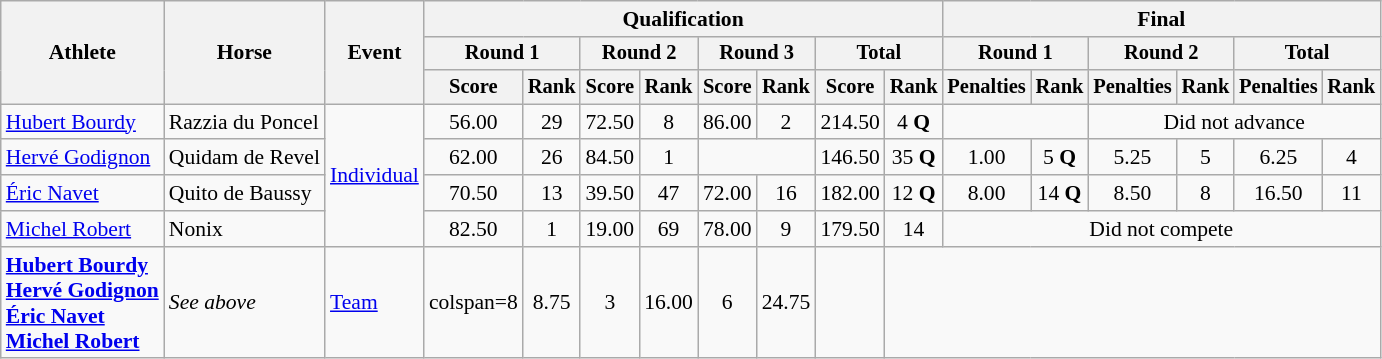<table class=wikitable style="font-size:90%">
<tr>
<th rowspan="3">Athlete</th>
<th rowspan="3">Horse</th>
<th rowspan="3">Event</th>
<th colspan="8">Qualification</th>
<th colspan="6">Final</th>
</tr>
<tr style="font-size:95%">
<th colspan=2>Round 1</th>
<th colspan=2>Round 2</th>
<th colspan=2>Round 3</th>
<th colspan=2>Total</th>
<th colspan=2>Round 1</th>
<th colspan=2>Round 2</th>
<th colspan=2>Total</th>
</tr>
<tr style="font-size:95%">
<th>Score</th>
<th>Rank</th>
<th>Score</th>
<th>Rank</th>
<th>Score</th>
<th>Rank</th>
<th>Score</th>
<th>Rank</th>
<th>Penalties</th>
<th>Rank</th>
<th>Penalties</th>
<th>Rank</th>
<th>Penalties</th>
<th>Rank</th>
</tr>
<tr align=center>
<td align=left><a href='#'>Hubert Bourdy</a></td>
<td align=left>Razzia du Poncel</td>
<td align=left rowspan=4><a href='#'>Individual</a></td>
<td>56.00</td>
<td>29</td>
<td>72.50</td>
<td>8</td>
<td>86.00</td>
<td>2</td>
<td>214.50</td>
<td>4 <strong>Q</strong></td>
<td colspan=2></td>
<td colspan=4>Did not advance</td>
</tr>
<tr align=center>
<td align=left><a href='#'>Hervé Godignon</a></td>
<td align=left>Quidam de Revel</td>
<td>62.00</td>
<td>26</td>
<td>84.50</td>
<td>1</td>
<td colspan=2></td>
<td>146.50</td>
<td>35 <strong>Q</strong></td>
<td>1.00</td>
<td>5 <strong>Q</strong></td>
<td>5.25</td>
<td>5</td>
<td>6.25</td>
<td>4</td>
</tr>
<tr align=center>
<td align=left><a href='#'>Éric Navet</a></td>
<td align=left>Quito de Baussy</td>
<td>70.50</td>
<td>13</td>
<td>39.50</td>
<td>47</td>
<td>72.00</td>
<td>16</td>
<td>182.00</td>
<td>12 <strong>Q</strong></td>
<td>8.00</td>
<td>14 <strong>Q</strong></td>
<td>8.50</td>
<td>8</td>
<td>16.50</td>
<td>11</td>
</tr>
<tr align=center>
<td align=left><a href='#'>Michel Robert</a></td>
<td align=left>Nonix</td>
<td>82.50</td>
<td>1</td>
<td>19.00</td>
<td>69</td>
<td>78.00</td>
<td>9</td>
<td>179.50</td>
<td>14</td>
<td colspan=6>Did not compete</td>
</tr>
<tr align=center>
<td align=left><strong><a href='#'>Hubert Bourdy</a><br><a href='#'>Hervé Godignon</a><br><a href='#'>Éric Navet</a><br><a href='#'>Michel Robert</a></strong></td>
<td align=left><em>See above</em></td>
<td align=left rowspan=4><a href='#'>Team</a></td>
<td>colspan=8</td>
<td>8.75</td>
<td>3</td>
<td>16.00</td>
<td>6</td>
<td>24.75</td>
<td></td>
</tr>
</table>
